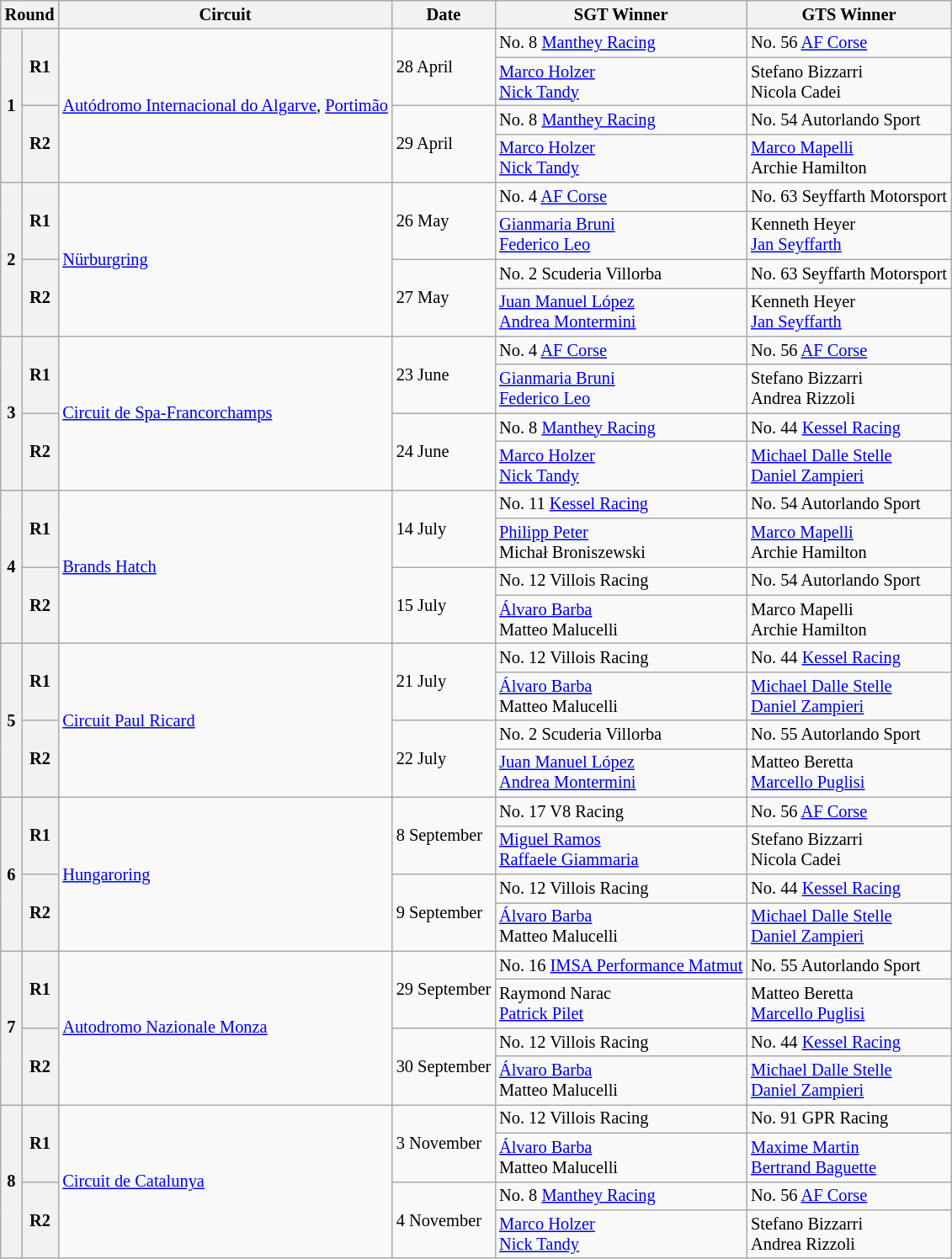<table class="wikitable" style="font-size: 85%;">
<tr>
<th colspan=2>Round</th>
<th>Circuit</th>
<th>Date</th>
<th>SGT Winner</th>
<th>GTS Winner</th>
</tr>
<tr>
<th rowspan=4>1</th>
<th rowspan=2>R1</th>
<td rowspan=4> <a href='#'>Autódromo Internacional do Algarve</a>, <a href='#'>Portimão</a></td>
<td rowspan=2>28 April</td>
<td>No. 8 <a href='#'>Manthey Racing</a></td>
<td>No. 56 <a href='#'>AF Corse</a></td>
</tr>
<tr>
<td> <a href='#'>Marco Holzer</a><br> <a href='#'>Nick Tandy</a></td>
<td> Stefano Bizzarri<br> Nicola Cadei</td>
</tr>
<tr>
<th rowspan=2>R2</th>
<td rowspan=2>29 April</td>
<td>No. 8 <a href='#'>Manthey Racing</a></td>
<td>No. 54 Autorlando Sport</td>
</tr>
<tr>
<td> <a href='#'>Marco Holzer</a><br> <a href='#'>Nick Tandy</a></td>
<td> <a href='#'>Marco Mapelli</a><br> Archie Hamilton</td>
</tr>
<tr>
<th rowspan=4>2</th>
<th rowspan=2>R1</th>
<td rowspan=4> <a href='#'>Nürburgring</a></td>
<td rowspan=2>26 May</td>
<td>No. 4 <a href='#'>AF Corse</a></td>
<td>No. 63 Seyffarth Motorsport</td>
</tr>
<tr>
<td> <a href='#'>Gianmaria Bruni</a><br> <a href='#'>Federico Leo</a></td>
<td> Kenneth Heyer<br> <a href='#'>Jan Seyffarth</a></td>
</tr>
<tr>
<th rowspan=2>R2</th>
<td rowspan=2>27 May</td>
<td>No. 2 Scuderia Villorba</td>
<td>No. 63 Seyffarth Motorsport</td>
</tr>
<tr>
<td> <a href='#'>Juan Manuel López</a><br> <a href='#'>Andrea Montermini</a></td>
<td> Kenneth Heyer<br> <a href='#'>Jan Seyffarth</a></td>
</tr>
<tr>
<th rowspan=4>3</th>
<th rowspan=2>R1</th>
<td rowspan=4> <a href='#'>Circuit de Spa-Francorchamps</a></td>
<td rowspan=2>23 June</td>
<td>No. 4 <a href='#'>AF Corse</a></td>
<td>No. 56 <a href='#'>AF Corse</a></td>
</tr>
<tr>
<td> <a href='#'>Gianmaria Bruni</a><br> <a href='#'>Federico Leo</a></td>
<td> Stefano Bizzarri<br> Andrea Rizzoli</td>
</tr>
<tr>
<th rowspan=2>R2</th>
<td rowspan=2>24 June</td>
<td>No. 8 <a href='#'>Manthey Racing</a></td>
<td>No. 44 <a href='#'>Kessel Racing</a></td>
</tr>
<tr>
<td> <a href='#'>Marco Holzer</a><br> <a href='#'>Nick Tandy</a></td>
<td> <a href='#'>Michael Dalle Stelle</a><br> <a href='#'>Daniel Zampieri</a></td>
</tr>
<tr>
<th rowspan=4>4</th>
<th rowspan=2>R1</th>
<td rowspan=4> <a href='#'>Brands Hatch</a></td>
<td rowspan=2>14 July</td>
<td>No. 11 <a href='#'>Kessel Racing</a></td>
<td>No. 54 Autorlando Sport</td>
</tr>
<tr>
<td> <a href='#'>Philipp Peter</a><br> Michał Broniszewski</td>
<td> <a href='#'>Marco Mapelli</a><br> Archie Hamilton</td>
</tr>
<tr>
<th rowspan=2>R2</th>
<td rowspan=2>15 July</td>
<td>No. 12 Villois Racing</td>
<td>No. 54 Autorlando Sport</td>
</tr>
<tr>
<td> <a href='#'>Álvaro Barba</a><br> Matteo Malucelli</td>
<td> Marco Mapelli<br> Archie Hamilton</td>
</tr>
<tr>
<th rowspan=4>5</th>
<th rowspan=2>R1</th>
<td rowspan=4> <a href='#'>Circuit Paul Ricard</a></td>
<td rowspan=2>21 July</td>
<td>No. 12 Villois Racing</td>
<td>No. 44 <a href='#'>Kessel Racing</a></td>
</tr>
<tr>
<td> <a href='#'>Álvaro Barba</a><br> Matteo Malucelli</td>
<td> <a href='#'>Michael Dalle Stelle</a><br> <a href='#'>Daniel Zampieri</a></td>
</tr>
<tr>
<th rowspan=2>R2</th>
<td rowspan=2>22 July</td>
<td>No. 2 Scuderia Villorba</td>
<td>No. 55 Autorlando Sport</td>
</tr>
<tr>
<td> <a href='#'>Juan Manuel López</a><br> <a href='#'>Andrea Montermini</a></td>
<td> Matteo Beretta<br> <a href='#'>Marcello Puglisi</a></td>
</tr>
<tr>
<th rowspan=4>6</th>
<th rowspan=2>R1</th>
<td rowspan=4> <a href='#'>Hungaroring</a></td>
<td rowspan=2>8 September</td>
<td>No. 17 V8 Racing</td>
<td>No. 56 <a href='#'>AF Corse</a></td>
</tr>
<tr>
<td> <a href='#'>Miguel Ramos</a><br> <a href='#'>Raffaele Giammaria</a></td>
<td> Stefano Bizzarri<br> Nicola Cadei</td>
</tr>
<tr>
<th rowspan=2>R2</th>
<td rowspan=2>9 September</td>
<td>No. 12 Villois Racing</td>
<td>No. 44 <a href='#'>Kessel Racing</a></td>
</tr>
<tr>
<td> <a href='#'>Álvaro Barba</a><br> Matteo Malucelli</td>
<td> <a href='#'>Michael Dalle Stelle</a><br> <a href='#'>Daniel Zampieri</a></td>
</tr>
<tr>
<th rowspan=4>7</th>
<th rowspan=2>R1</th>
<td rowspan=4> <a href='#'>Autodromo Nazionale Monza</a></td>
<td rowspan=2>29 September</td>
<td>No. 16 <a href='#'>IMSA Performance Matmut</a></td>
<td>No. 55 Autorlando Sport</td>
</tr>
<tr>
<td> Raymond Narac <br> <a href='#'>Patrick Pilet</a></td>
<td> Matteo Beretta<br> <a href='#'>Marcello Puglisi</a></td>
</tr>
<tr>
<th rowspan=2>R2</th>
<td rowspan=2>30 September</td>
<td>No. 12 Villois Racing</td>
<td>No. 44 <a href='#'>Kessel Racing</a></td>
</tr>
<tr>
<td> <a href='#'>Álvaro Barba</a><br> Matteo Malucelli</td>
<td> <a href='#'>Michael Dalle Stelle</a><br> <a href='#'>Daniel Zampieri</a></td>
</tr>
<tr>
<th rowspan=4>8</th>
<th rowspan=2>R1</th>
<td rowspan=4> <a href='#'>Circuit de Catalunya</a></td>
<td rowspan=2>3 November</td>
<td>No. 12 Villois Racing</td>
<td>No. 91 GPR Racing</td>
</tr>
<tr>
<td> <a href='#'>Álvaro Barba</a><br> Matteo Malucelli</td>
<td> <a href='#'>Maxime Martin</a> <br> <a href='#'>Bertrand Baguette</a></td>
</tr>
<tr>
<th rowspan=2>R2</th>
<td rowspan=2>4 November</td>
<td>No. 8 <a href='#'>Manthey Racing</a></td>
<td>No. 56 <a href='#'>AF Corse</a></td>
</tr>
<tr>
<td> <a href='#'>Marco Holzer</a><br> <a href='#'>Nick Tandy</a></td>
<td> Stefano Bizzarri<br> Andrea Rizzoli</td>
</tr>
</table>
